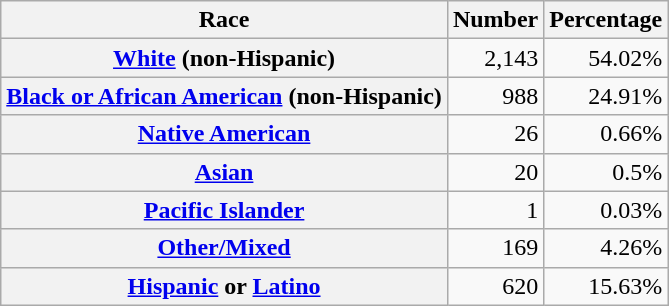<table class="wikitable" style="text-align:right">
<tr>
<th scope="col">Race</th>
<th scope="col">Number</th>
<th scope="col">Percentage</th>
</tr>
<tr>
<th scope="row"><a href='#'>White</a> (non-Hispanic)</th>
<td>2,143</td>
<td>54.02%</td>
</tr>
<tr>
<th scope="row"><a href='#'>Black or African American</a> (non-Hispanic)</th>
<td>988</td>
<td>24.91%</td>
</tr>
<tr>
<th scope="row"><a href='#'>Native American</a></th>
<td>26</td>
<td>0.66%</td>
</tr>
<tr>
<th scope="row"><a href='#'>Asian</a></th>
<td>20</td>
<td>0.5%</td>
</tr>
<tr>
<th scope="row"><a href='#'>Pacific Islander</a></th>
<td>1</td>
<td>0.03%</td>
</tr>
<tr>
<th scope="row"><a href='#'>Other/Mixed</a></th>
<td>169</td>
<td>4.26%</td>
</tr>
<tr>
<th scope="row"><a href='#'>Hispanic</a> or <a href='#'>Latino</a></th>
<td>620</td>
<td>15.63%</td>
</tr>
</table>
